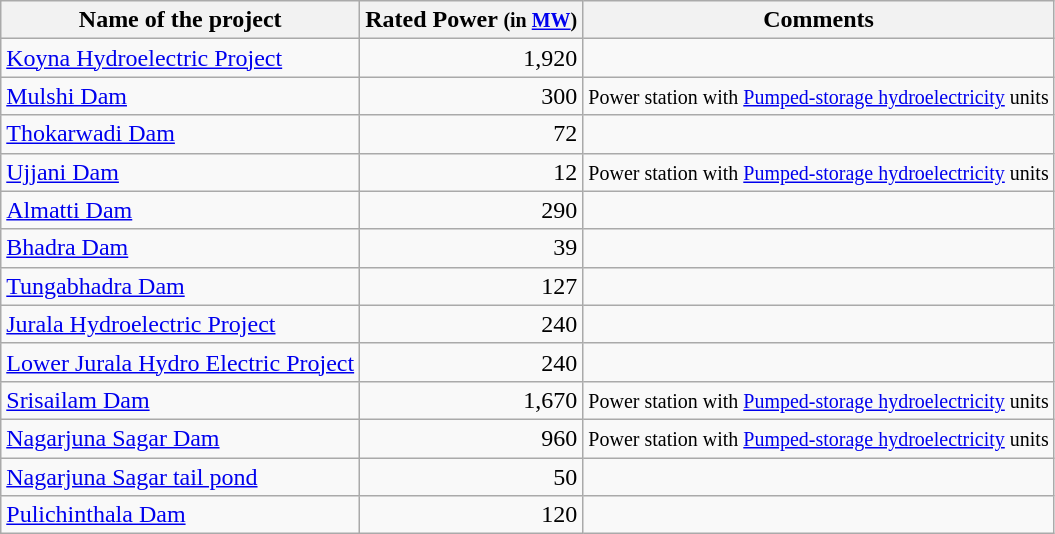<table class="wikitable sortable"|+ Hydroelectric power stations on Krishna River>
<tr>
<th>Name of the project</th>
<th data-sort-type="number">Rated Power <small>(in <a href='#'>MW</a>)</small></th>
<th>Comments</th>
</tr>
<tr>
<td><a href='#'>Koyna Hydroelectric Project</a></td>
<td align="right">1,920</td>
<td></td>
</tr>
<tr>
<td><a href='#'>Mulshi Dam</a></td>
<td align="right">300</td>
<td><small>Power station with <a href='#'>Pumped-storage hydroelectricity</a> units</small></td>
</tr>
<tr>
<td><a href='#'>Thokarwadi Dam</a></td>
<td align="right">72</td>
<td></td>
</tr>
<tr>
<td><a href='#'>Ujjani Dam</a></td>
<td align="right">12</td>
<td><small>Power station with <a href='#'>Pumped-storage hydroelectricity</a> units</small></td>
</tr>
<tr>
<td><a href='#'>Almatti Dam</a></td>
<td align="right">290</td>
<td></td>
</tr>
<tr>
<td><a href='#'>Bhadra Dam</a></td>
<td align="right">39</td>
<td></td>
</tr>
<tr>
<td><a href='#'>Tungabhadra Dam</a></td>
<td align="right">127</td>
<td></td>
</tr>
<tr>
<td><a href='#'>Jurala Hydroelectric Project</a></td>
<td align="right">240</td>
<td></td>
</tr>
<tr>
<td><a href='#'>Lower Jurala Hydro Electric Project</a></td>
<td align="right">240</td>
<td></td>
</tr>
<tr>
<td><a href='#'>Srisailam Dam</a></td>
<td align="right">1,670</td>
<td><small>Power station with <a href='#'>Pumped-storage hydroelectricity</a> units</small></td>
</tr>
<tr>
<td><a href='#'>Nagarjuna Sagar Dam</a></td>
<td align="right">960</td>
<td><small>Power station with <a href='#'>Pumped-storage hydroelectricity</a> units</small></td>
</tr>
<tr>
<td><a href='#'>Nagarjuna Sagar tail pond</a></td>
<td align="right">50</td>
<td></td>
</tr>
<tr>
<td><a href='#'>Pulichinthala Dam</a></td>
<td align="right">120</td>
<td></td>
</tr>
</table>
